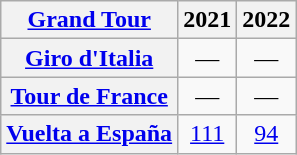<table class="wikitable plainrowheaders">
<tr>
<th scope="col"><a href='#'>Grand Tour</a></th>
<th scope="col">2021</th>
<th scope="col">2022</th>
</tr>
<tr style="text-align:center;">
<th scope="row"> <a href='#'>Giro d'Italia</a></th>
<td>—</td>
<td>—</td>
</tr>
<tr style="text-align:center;">
<th scope="row"> <a href='#'>Tour de France</a></th>
<td>—</td>
<td>—</td>
</tr>
<tr style="text-align:center;">
<th scope="row"> <a href='#'>Vuelta a España</a></th>
<td><a href='#'>111</a></td>
<td><a href='#'>94</a></td>
</tr>
</table>
